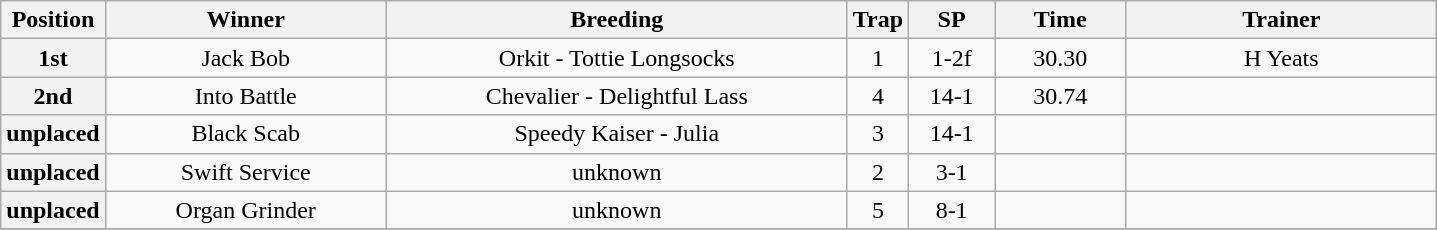<table class="wikitable" style="text-align: center">
<tr>
<th width=30>Position</th>
<th width=180>Winner</th>
<th width=300>Breeding</th>
<th width=30>Trap</th>
<th width=50>SP</th>
<th width=80>Time</th>
<th width=200>Trainer</th>
</tr>
<tr>
<th>1st</th>
<td>Jack Bob</td>
<td>Orkit - Tottie Longsocks</td>
<td>1</td>
<td>1-2f</td>
<td>30.30</td>
<td>H Yeats</td>
</tr>
<tr>
<th>2nd</th>
<td>Into Battle</td>
<td>Chevalier - Delightful Lass</td>
<td>4</td>
<td>14-1</td>
<td>30.74</td>
<td></td>
</tr>
<tr>
<th>unplaced</th>
<td>Black Scab</td>
<td>Speedy Kaiser - Julia</td>
<td>3</td>
<td>14-1</td>
<td></td>
<td></td>
</tr>
<tr>
<th>unplaced</th>
<td>Swift Service</td>
<td>unknown</td>
<td>2</td>
<td>3-1</td>
<td></td>
<td></td>
</tr>
<tr>
<th>unplaced</th>
<td>Organ Grinder</td>
<td>unknown</td>
<td>5</td>
<td>8-1</td>
<td></td>
<td></td>
</tr>
<tr>
</tr>
</table>
